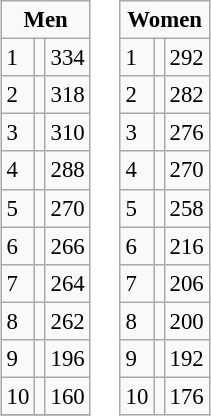<table>
<tr ---- valign="top">
<td><br><table class="wikitable" style="font-size: 95%">
<tr>
<td colspan="3" align="center"><strong>Men</strong></td>
</tr>
<tr>
<td>1</td>
<td align="left"></td>
<td>334</td>
</tr>
<tr>
<td>2</td>
<td align="left"></td>
<td>318</td>
</tr>
<tr>
<td>3</td>
<td align="left"></td>
<td>310</td>
</tr>
<tr>
<td>4</td>
<td align="left"></td>
<td>288</td>
</tr>
<tr>
<td>5</td>
<td align="left"></td>
<td>270</td>
</tr>
<tr>
<td>6</td>
<td align="left"></td>
<td>266</td>
</tr>
<tr>
<td>7</td>
<td align="left"></td>
<td>264</td>
</tr>
<tr>
<td>8</td>
<td align="left"></td>
<td>262</td>
</tr>
<tr>
<td>9</td>
<td align="left"></td>
<td>196</td>
</tr>
<tr>
<td>10</td>
<td align="left"></td>
<td>160</td>
</tr>
<tr>
</tr>
</table>
</td>
<td><br><table class="wikitable" style="font-size: 95%">
<tr>
<td colspan="3" align="center"><strong>Women</strong></td>
</tr>
<tr>
<td>1</td>
<td align="left"></td>
<td>292</td>
</tr>
<tr>
<td>2</td>
<td align="left"></td>
<td>282</td>
</tr>
<tr>
<td>3</td>
<td align="left"></td>
<td>276</td>
</tr>
<tr>
<td>4</td>
<td align="left"></td>
<td>270</td>
</tr>
<tr>
<td>5</td>
<td align="left"></td>
<td>258</td>
</tr>
<tr>
<td>6</td>
<td align="left"></td>
<td>216</td>
</tr>
<tr>
<td>7</td>
<td align="left"></td>
<td>206</td>
</tr>
<tr>
<td>8</td>
<td align="left"></td>
<td>200</td>
</tr>
<tr>
<td>9</td>
<td align="left"></td>
<td>192</td>
</tr>
<tr>
<td>10</td>
<td align="left"></td>
<td>176</td>
</tr>
</table>
</td>
<td></td>
</tr>
</table>
